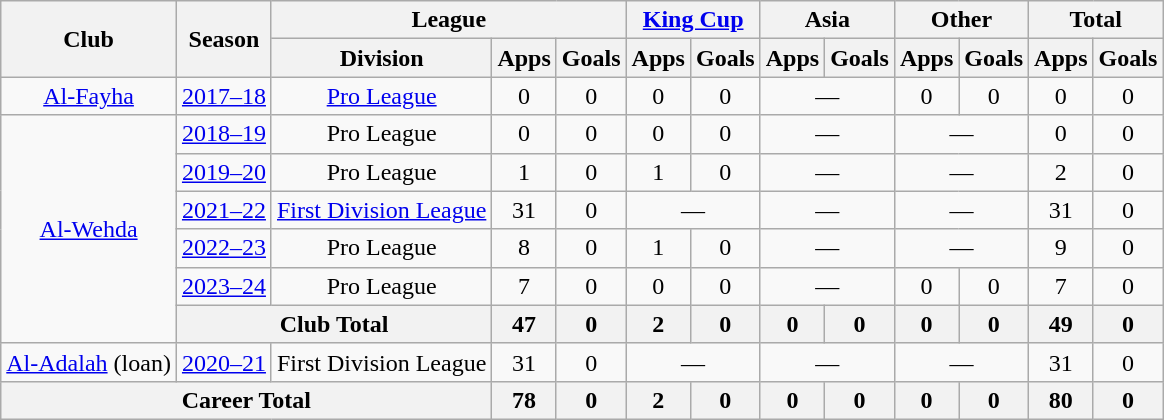<table class="wikitable" style="text-align: center;">
<tr>
<th rowspan="2">Club</th>
<th rowspan="2">Season</th>
<th colspan="3">League</th>
<th colspan="2"><a href='#'>King Cup</a></th>
<th colspan="2">Asia</th>
<th colspan="2">Other</th>
<th colspan="2">Total</th>
</tr>
<tr>
<th>Division</th>
<th>Apps</th>
<th>Goals</th>
<th>Apps</th>
<th>Goals</th>
<th>Apps</th>
<th>Goals</th>
<th>Apps</th>
<th>Goals</th>
<th>Apps</th>
<th>Goals</th>
</tr>
<tr>
<td rowspan="1"><a href='#'>Al-Fayha</a></td>
<td><a href='#'>2017–18</a></td>
<td><a href='#'>Pro League</a></td>
<td>0</td>
<td>0</td>
<td>0</td>
<td>0</td>
<td colspan=2>—</td>
<td>0</td>
<td>0</td>
<td>0</td>
<td>0</td>
</tr>
<tr>
<td rowspan="6"><a href='#'>Al-Wehda</a></td>
<td><a href='#'>2018–19</a></td>
<td>Pro League</td>
<td>0</td>
<td>0</td>
<td>0</td>
<td>0</td>
<td colspan=2>—</td>
<td colspan=2>—</td>
<td>0</td>
<td>0</td>
</tr>
<tr>
<td><a href='#'>2019–20</a></td>
<td>Pro League</td>
<td>1</td>
<td>0</td>
<td>1</td>
<td>0</td>
<td colspan=2>—</td>
<td colspan=2>—</td>
<td>2</td>
<td>0</td>
</tr>
<tr>
<td><a href='#'>2021–22</a></td>
<td><a href='#'>First Division League</a></td>
<td>31</td>
<td>0</td>
<td colspan=2>—</td>
<td colspan=2>—</td>
<td colspan=2>—</td>
<td>31</td>
<td>0</td>
</tr>
<tr>
<td><a href='#'>2022–23</a></td>
<td>Pro League</td>
<td>8</td>
<td>0</td>
<td>1</td>
<td>0</td>
<td colspan=2>—</td>
<td colspan=2>—</td>
<td>9</td>
<td>0</td>
</tr>
<tr>
<td><a href='#'>2023–24</a></td>
<td>Pro League</td>
<td>7</td>
<td>0</td>
<td>0</td>
<td>0</td>
<td colspan=2>—</td>
<td>0</td>
<td>0</td>
<td>7</td>
<td>0</td>
</tr>
<tr>
<th colspan="2">Club Total</th>
<th>47</th>
<th>0</th>
<th>2</th>
<th>0</th>
<th>0</th>
<th>0</th>
<th>0</th>
<th>0</th>
<th>49</th>
<th>0</th>
</tr>
<tr>
<td rowspan="1"><a href='#'>Al-Adalah</a> (loan)</td>
<td><a href='#'>2020–21</a></td>
<td>First Division League</td>
<td>31</td>
<td>0</td>
<td colspan=2>—</td>
<td colspan=2>—</td>
<td colspan=2>—</td>
<td>31</td>
<td>0</td>
</tr>
<tr>
<th colspan="3">Career Total</th>
<th>78</th>
<th>0</th>
<th>2</th>
<th>0</th>
<th>0</th>
<th>0</th>
<th>0</th>
<th>0</th>
<th>80</th>
<th>0</th>
</tr>
</table>
